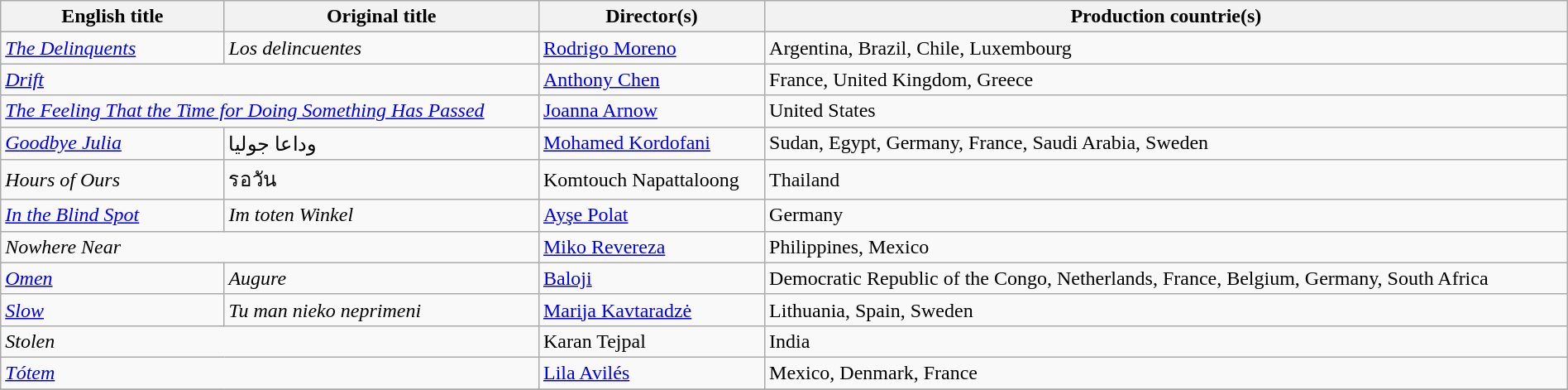<table class="sortable wikitable" style="width:100%; margin-bottom:4px">
<tr>
<th scope="col">English title</th>
<th scope="col">Original title</th>
<th scope="col">Director(s)</th>
<th scope="col">Production countrie(s)</th>
</tr>
<tr>
<td><em><a href='#'>The Delinquents</a></em></td>
<td><em>Los delincuentes</em></td>
<td><a href='#'>Rodrigo Moreno</a></td>
<td>Argentina, Brazil, Chile, Luxembourg</td>
</tr>
<tr>
<td colspan="2"><em><a href='#'>Drift</a></em></td>
<td><a href='#'>Anthony Chen</a></td>
<td>France, United Kingdom, Greece</td>
</tr>
<tr>
<td colspan="2"><em><a href='#'>The Feeling That the Time for Doing Something Has Passed</a></em></td>
<td><a href='#'>Joanna Arnow</a></td>
<td>United States</td>
</tr>
<tr>
<td><em><a href='#'>Goodbye Julia</a></em></td>
<td>وداعا جوليا</td>
<td><a href='#'>Mohamed Kordofani</a></td>
<td>Sudan, Egypt, Germany, France, Saudi Arabia, Sweden</td>
</tr>
<tr>
<td><em>Hours of Ours</em></td>
<td>รอวัน</td>
<td>Komtouch Napattaloong</td>
<td>Thailand</td>
</tr>
<tr>
<td><em><a href='#'>In the Blind Spot</a></em></td>
<td><em>Im toten Winkel</em></td>
<td><a href='#'>Ayşe Polat</a></td>
<td>Germany</td>
</tr>
<tr>
<td colspan="2"><em>Nowhere Near</em></td>
<td><a href='#'>Miko Revereza</a></td>
<td>Philippines, Mexico</td>
</tr>
<tr>
<td><em><a href='#'>Omen</a></em></td>
<td><em>Augure</em></td>
<td><a href='#'>Baloji</a></td>
<td>Democratic Republic of the Congo, Netherlands, France, Belgium, Germany, South Africa</td>
</tr>
<tr>
<td><em><a href='#'>Slow</a></em></td>
<td><em>Tu man nieko neprimeni</em></td>
<td><a href='#'>Marija Kavtaradzė</a></td>
<td>Lithuania, Spain, Sweden</td>
</tr>
<tr>
<td colspan="2"><em>Stolen</em></td>
<td>Karan Tejpal</td>
<td>India</td>
</tr>
<tr>
<td colspan="2"><em><a href='#'>Tótem</a></em></td>
<td><a href='#'>Lila Avilés</a></td>
<td>Mexico, Denmark, France</td>
</tr>
<tr>
</tr>
</table>
